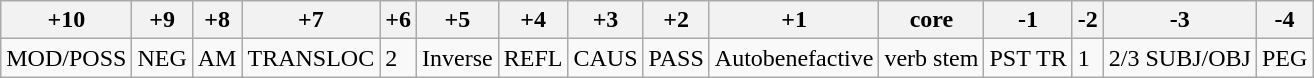<table class="wikitable">
<tr>
<th>+10</th>
<th>+9</th>
<th>+8</th>
<th>+7</th>
<th>+6</th>
<th>+5</th>
<th>+4</th>
<th>+3</th>
<th>+2</th>
<th>+1</th>
<th>core</th>
<th>-1</th>
<th>-2</th>
<th>-3</th>
<th>-4</th>
</tr>
<tr>
<td>MOD/POSS</td>
<td>NEG</td>
<td>AM</td>
<td>TRANSLOC</td>
<td>2</td>
<td>Inverse</td>
<td>REFL</td>
<td>CAUS</td>
<td>PASS</td>
<td>Autobenefactive</td>
<td>verb stem</td>
<td>PST TR</td>
<td>1</td>
<td>2/3 SUBJ/OBJ</td>
<td>PEG</td>
</tr>
</table>
